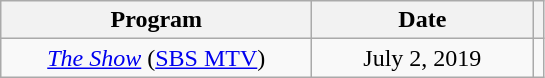<table class="wikitable" style="text-align:center">
<tr>
<th width="200">Program</th>
<th width="140">Date</th>
<th></th>
</tr>
<tr>
<td><em><a href='#'>The Show</a></em> (<a href='#'>SBS MTV</a>)</td>
<td>July 2, 2019</td>
<td></td>
</tr>
</table>
